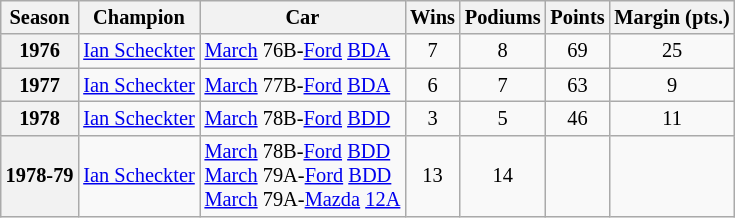<table class="wikitable" style="font-size:85%;">
<tr>
<th>Season</th>
<th>Champion</th>
<th>Car</th>
<th>Wins</th>
<th>Podiums</th>
<th>Points</th>
<th>Margin (pts.)</th>
</tr>
<tr align="center">
<th>1976</th>
<td align="left"> <a href='#'>Ian Scheckter</a></td>
<td align="left"><a href='#'>March</a> 76B-<a href='#'>Ford</a> <a href='#'>BDA</a></td>
<td>7</td>
<td>8</td>
<td>69</td>
<td>25</td>
</tr>
<tr align="center">
<th>1977</th>
<td align="left"> <a href='#'>Ian Scheckter</a></td>
<td align="left"><a href='#'>March</a> 77B-<a href='#'>Ford</a> <a href='#'>BDA</a></td>
<td>6</td>
<td>7</td>
<td>63</td>
<td>9</td>
</tr>
<tr align="center">
<th>1978</th>
<td align="left"> <a href='#'>Ian Scheckter</a></td>
<td align="left"><a href='#'>March</a> 78B-<a href='#'>Ford</a> <a href='#'>BDD</a></td>
<td>3</td>
<td>5</td>
<td>46</td>
<td>11</td>
</tr>
<tr align="center">
<th>1978-79</th>
<td align="left"> <a href='#'>Ian Scheckter</a></td>
<td align="left"><a href='#'>March</a> 78B-<a href='#'>Ford</a> <a href='#'>BDD</a><br><a href='#'>March</a> 79A-<a href='#'>Ford</a> <a href='#'>BDD</a><br><a href='#'>March</a> 79A-<a href='#'>Mazda</a> <a href='#'>12A</a></td>
<td>13</td>
<td>14</td>
<td></td>
<td></td>
</tr>
</table>
